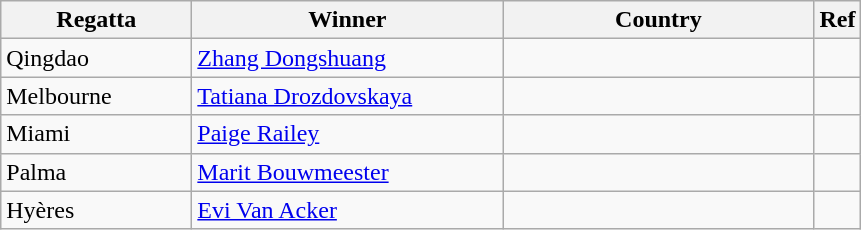<table class="wikitable">
<tr>
<th width=120>Regatta</th>
<th style="width:200px;">Winner</th>
<th style="width:200px;">Country</th>
<th>Ref</th>
</tr>
<tr>
<td>Qingdao</td>
<td><a href='#'>Zhang Dongshuang</a></td>
<td></td>
<td></td>
</tr>
<tr>
<td>Melbourne</td>
<td><a href='#'>Tatiana Drozdovskaya</a></td>
<td></td>
<td></td>
</tr>
<tr>
<td>Miami</td>
<td><a href='#'>Paige Railey</a></td>
<td></td>
<td></td>
</tr>
<tr>
<td>Palma</td>
<td><a href='#'>Marit Bouwmeester</a></td>
<td></td>
<td></td>
</tr>
<tr>
<td>Hyères</td>
<td><a href='#'>Evi Van Acker</a></td>
<td></td>
<td></td>
</tr>
</table>
